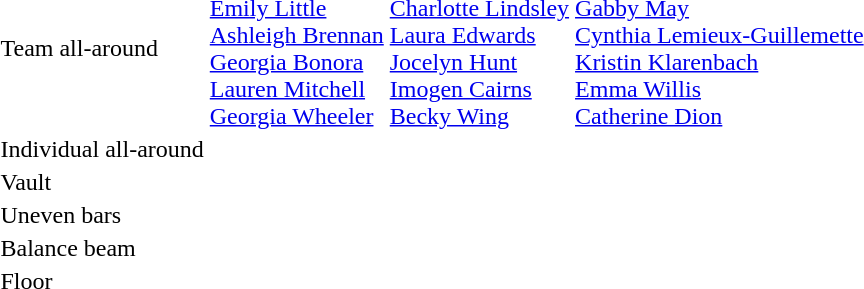<table>
<tr>
<td>Team all-around<br></td>
<td><br><a href='#'>Emily Little</a><br><a href='#'>Ashleigh Brennan</a><br><a href='#'>Georgia Bonora</a><br><a href='#'>Lauren Mitchell</a><br><a href='#'>Georgia Wheeler</a></td>
<td><br><a href='#'>Charlotte Lindsley</a><br><a href='#'>Laura Edwards</a><br><a href='#'>Jocelyn Hunt</a><br><a href='#'>Imogen Cairns</a><br><a href='#'>Becky Wing</a></td>
<td><br><a href='#'>Gabby May</a><br><a href='#'>Cynthia Lemieux-Guillemette</a><br><a href='#'>Kristin Klarenbach</a><br><a href='#'>Emma Willis</a><br><a href='#'>Catherine Dion</a></td>
</tr>
<tr>
<td>Individual all-around<br></td>
<td></td>
<td></td>
<td></td>
</tr>
<tr>
<td>Vault<br></td>
<td></td>
<td></td>
<td></td>
</tr>
<tr>
<td>Uneven bars<br></td>
<td></td>
<td></td>
<td></td>
</tr>
<tr>
<td>Balance beam<br></td>
<td></td>
<td></td>
<td></td>
</tr>
<tr>
<td>Floor<br></td>
<td></td>
<td></td>
<td></td>
</tr>
</table>
